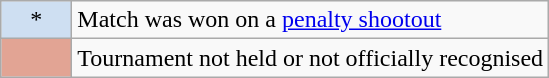<table class="wikitable">
<tr>
<td width="40px" bgcolor="#cedff2" align="center">*</td>
<td>Match was won on a <a href='#'>penalty shootout</a></td>
</tr>
<tr>
<td width="40px" bgcolor="#e2a494" align="center"></td>
<td>Tournament not held or not officially recognised</td>
</tr>
</table>
